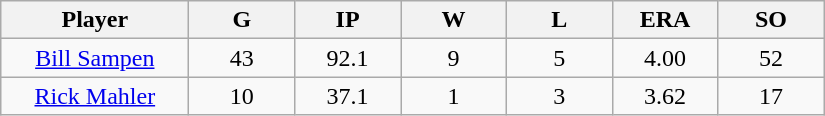<table class="wikitable sortable">
<tr>
<th bgcolor="#DDDDFF" width="16%">Player</th>
<th bgcolor="#DDDDFF" width="9%">G</th>
<th bgcolor="#DDDDFF" width="9%">IP</th>
<th bgcolor="#DDDDFF" width="9%">W</th>
<th bgcolor="#DDDDFF" width="9%">L</th>
<th bgcolor="#DDDDFF" width="9%">ERA</th>
<th bgcolor="#DDDDFF" width="9%">SO</th>
</tr>
<tr align="center">
<td><a href='#'>Bill Sampen</a></td>
<td>43</td>
<td>92.1</td>
<td>9</td>
<td>5</td>
<td>4.00</td>
<td>52</td>
</tr>
<tr align=center>
<td><a href='#'>Rick Mahler</a></td>
<td>10</td>
<td>37.1</td>
<td>1</td>
<td>3</td>
<td>3.62</td>
<td>17</td>
</tr>
</table>
